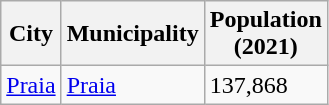<table class="wikitable sortable sticky-header col3right">
<tr>
<th>City</th>
<th>Municipality</th>
<th>Population<br>(2021)</th>
</tr>
<tr>
<td><a href='#'>Praia</a></td>
<td><a href='#'>Praia</a></td>
<td>137,868</td>
</tr>
</table>
